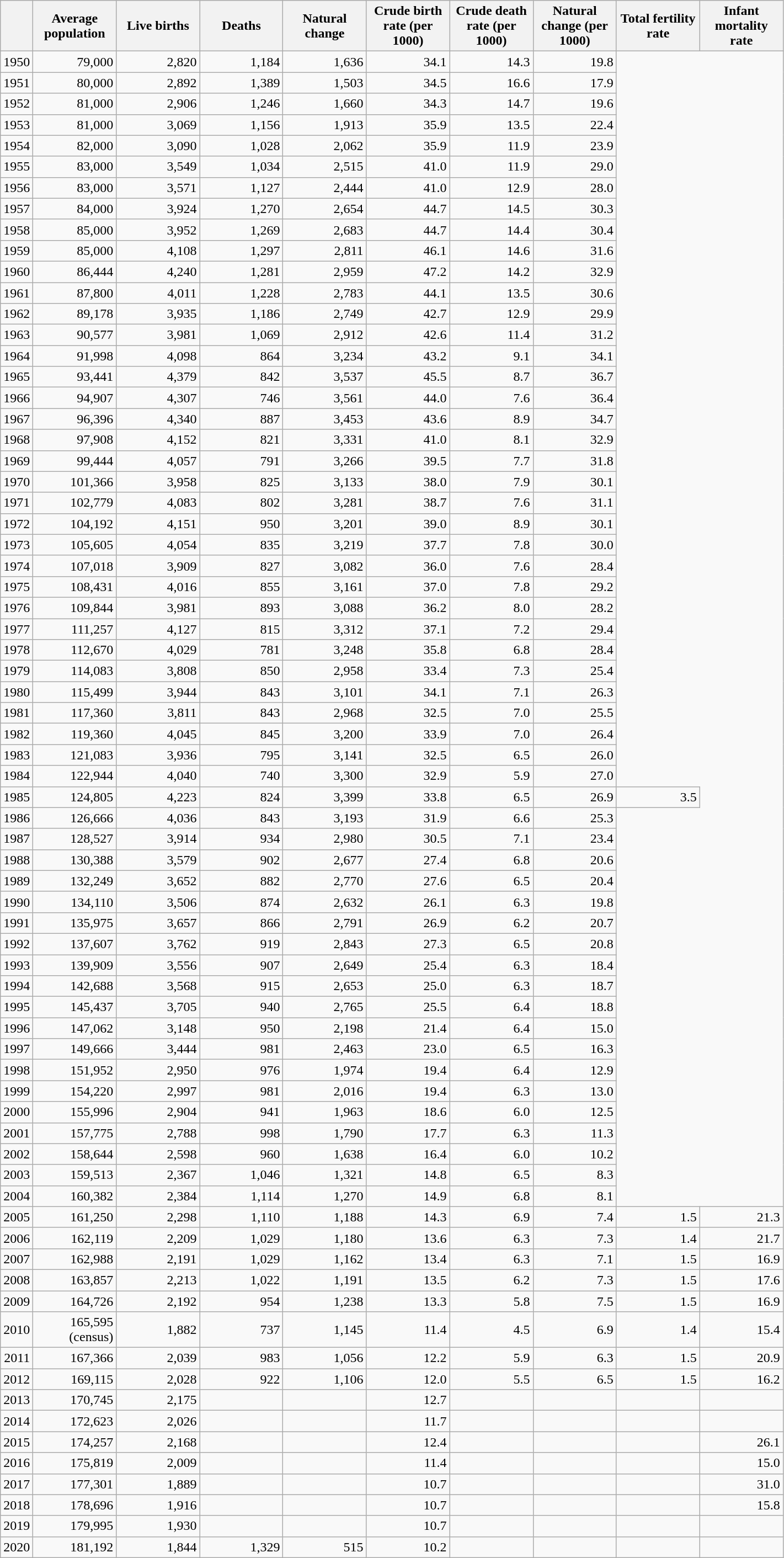<table class="wikitable sortable" style="text-align: right;">
<tr>
<th></th>
<th style="width:70pt;">Average population</th>
<th style="width:70pt;">Live births</th>
<th style="width:70pt;">Deaths</th>
<th style="width:70pt;">Natural change</th>
<th style="width:70pt;">Crude birth rate (per 1000)</th>
<th style="width:70pt;">Crude death rate (per 1000)</th>
<th style="width:70pt;">Natural change (per 1000)</th>
<th style="width:70pt;">Total fertility rate</th>
<th style="width:70pt;">Infant mortality rate</th>
</tr>
<tr>
<td>1950</td>
<td>79,000</td>
<td>2,820</td>
<td>1,184</td>
<td>1,636</td>
<td>34.1</td>
<td>14.3</td>
<td>19.8</td>
</tr>
<tr>
<td>1951</td>
<td>80,000</td>
<td>2,892</td>
<td>1,389</td>
<td>1,503</td>
<td>34.5</td>
<td>16.6</td>
<td>17.9</td>
</tr>
<tr>
<td>1952</td>
<td>81,000</td>
<td>2,906</td>
<td>1,246</td>
<td>1,660</td>
<td>34.3</td>
<td>14.7</td>
<td>19.6</td>
</tr>
<tr>
<td>1953</td>
<td>81,000</td>
<td>3,069</td>
<td>1,156</td>
<td>1,913</td>
<td>35.9</td>
<td>13.5</td>
<td>22.4</td>
</tr>
<tr>
<td>1954</td>
<td>82,000</td>
<td>3,090</td>
<td>1,028</td>
<td>2,062</td>
<td>35.9</td>
<td>11.9</td>
<td>23.9</td>
</tr>
<tr>
<td>1955</td>
<td>83,000</td>
<td>3,549</td>
<td>1,034</td>
<td>2,515</td>
<td>41.0</td>
<td>11.9</td>
<td>29.0</td>
</tr>
<tr>
<td>1956</td>
<td>83,000</td>
<td>3,571</td>
<td>1,127</td>
<td>2,444</td>
<td>41.0</td>
<td>12.9</td>
<td>28.0</td>
</tr>
<tr>
<td>1957</td>
<td>84,000</td>
<td>3,924</td>
<td>1,270</td>
<td>2,654</td>
<td>44.7</td>
<td>14.5</td>
<td>30.3</td>
</tr>
<tr>
<td>1958</td>
<td>85,000</td>
<td>3,952</td>
<td>1,269</td>
<td>2,683</td>
<td>44.7</td>
<td>14.4</td>
<td>30.4</td>
</tr>
<tr>
<td>1959</td>
<td>85,000</td>
<td>4,108</td>
<td>1,297</td>
<td>2,811</td>
<td>46.1</td>
<td>14.6</td>
<td>31.6</td>
</tr>
<tr>
<td>1960</td>
<td>86,444</td>
<td>4,240</td>
<td>1,281</td>
<td>2,959</td>
<td>47.2</td>
<td>14.2</td>
<td>32.9</td>
</tr>
<tr>
<td>1961</td>
<td>87,800</td>
<td>4,011</td>
<td>1,228</td>
<td>2,783</td>
<td>44.1</td>
<td>13.5</td>
<td>30.6</td>
</tr>
<tr>
<td>1962</td>
<td>89,178</td>
<td>3,935</td>
<td>1,186</td>
<td>2,749</td>
<td>42.7</td>
<td>12.9</td>
<td>29.9</td>
</tr>
<tr>
<td>1963</td>
<td>90,577</td>
<td>3,981</td>
<td>1,069</td>
<td>2,912</td>
<td>42.6</td>
<td>11.4</td>
<td>31.2</td>
</tr>
<tr>
<td>1964</td>
<td>91,998</td>
<td>4,098</td>
<td>864</td>
<td>3,234</td>
<td>43.2</td>
<td>9.1</td>
<td>34.1</td>
</tr>
<tr>
<td>1965</td>
<td>93,441</td>
<td>4,379</td>
<td>842</td>
<td>3,537</td>
<td>45.5</td>
<td>8.7</td>
<td>36.7</td>
</tr>
<tr>
<td>1966</td>
<td>94,907</td>
<td>4,307</td>
<td>746</td>
<td>3,561</td>
<td>44.0</td>
<td>7.6</td>
<td>36.4</td>
</tr>
<tr>
<td>1967</td>
<td>96,396</td>
<td>4,340</td>
<td>887</td>
<td>3,453</td>
<td>43.6</td>
<td>8.9</td>
<td>34.7</td>
</tr>
<tr>
<td>1968</td>
<td>97,908</td>
<td>4,152</td>
<td>821</td>
<td>3,331</td>
<td>41.0</td>
<td>8.1</td>
<td>32.9</td>
</tr>
<tr>
<td>1969</td>
<td>99,444</td>
<td>4,057</td>
<td>791</td>
<td>3,266</td>
<td>39.5</td>
<td>7.7</td>
<td>31.8</td>
</tr>
<tr>
<td>1970</td>
<td>101,366</td>
<td>3,958</td>
<td>825</td>
<td>3,133</td>
<td>38.0</td>
<td>7.9</td>
<td>30.1</td>
</tr>
<tr>
<td>1971</td>
<td>102,779</td>
<td>4,083</td>
<td>802</td>
<td>3,281</td>
<td>38.7</td>
<td>7.6</td>
<td>31.1</td>
</tr>
<tr>
<td>1972</td>
<td>104,192</td>
<td>4,151</td>
<td>950</td>
<td>3,201</td>
<td>39.0</td>
<td>8.9</td>
<td>30.1</td>
</tr>
<tr>
<td>1973</td>
<td>105,605</td>
<td>4,054</td>
<td>835</td>
<td>3,219</td>
<td>37.7</td>
<td>7.8</td>
<td>30.0</td>
</tr>
<tr>
<td>1974</td>
<td>107,018</td>
<td>3,909</td>
<td>827</td>
<td>3,082</td>
<td>36.0</td>
<td>7.6</td>
<td>28.4</td>
</tr>
<tr>
<td>1975</td>
<td>108,431</td>
<td>4,016</td>
<td>855</td>
<td>3,161</td>
<td>37.0</td>
<td>7.8</td>
<td>29.2</td>
</tr>
<tr>
<td>1976</td>
<td>109,844</td>
<td>3,981</td>
<td>893</td>
<td>3,088</td>
<td>36.2</td>
<td>8.0</td>
<td>28.2</td>
</tr>
<tr>
<td>1977</td>
<td>111,257</td>
<td>4,127</td>
<td>815</td>
<td>3,312</td>
<td>37.1</td>
<td>7.2</td>
<td>29.4</td>
</tr>
<tr>
<td>1978</td>
<td>112,670</td>
<td>4,029</td>
<td>781</td>
<td>3,248</td>
<td>35.8</td>
<td>6.8</td>
<td>28.4</td>
</tr>
<tr>
<td>1979</td>
<td>114,083</td>
<td>3,808</td>
<td>850</td>
<td>2,958</td>
<td>33.4</td>
<td>7.3</td>
<td>25.4</td>
</tr>
<tr>
<td>1980</td>
<td>115,499</td>
<td>3,944</td>
<td>843</td>
<td>3,101</td>
<td>34.1</td>
<td>7.1</td>
<td>26.3</td>
</tr>
<tr>
<td>1981</td>
<td>117,360</td>
<td>3,811</td>
<td>843</td>
<td>2,968</td>
<td>32.5</td>
<td>7.0</td>
<td>25.5</td>
</tr>
<tr>
<td>1982</td>
<td>119,360</td>
<td>4,045</td>
<td>845</td>
<td>3,200</td>
<td>33.9</td>
<td>7.0</td>
<td>26.4</td>
</tr>
<tr>
<td>1983</td>
<td>121,083</td>
<td>3,936</td>
<td>795</td>
<td>3,141</td>
<td>32.5</td>
<td>6.5</td>
<td>26.0</td>
</tr>
<tr>
<td>1984</td>
<td>122,944</td>
<td>4,040</td>
<td>740</td>
<td>3,300</td>
<td>32.9</td>
<td>5.9</td>
<td>27.0</td>
</tr>
<tr>
<td>1985</td>
<td>124,805</td>
<td>4,223</td>
<td>824</td>
<td>3,399</td>
<td>33.8</td>
<td>6.5</td>
<td>26.9</td>
<td>3.5</td>
</tr>
<tr>
<td>1986</td>
<td>126,666</td>
<td>4,036</td>
<td>843</td>
<td>3,193</td>
<td>31.9</td>
<td>6.6</td>
<td>25.3</td>
</tr>
<tr>
<td>1987</td>
<td>128,527</td>
<td>3,914</td>
<td>934</td>
<td>2,980</td>
<td>30.5</td>
<td>7.1</td>
<td>23.4</td>
</tr>
<tr>
<td>1988</td>
<td>130,388</td>
<td>3,579</td>
<td>902</td>
<td>2,677</td>
<td>27.4</td>
<td>6.8</td>
<td>20.6</td>
</tr>
<tr>
<td>1989</td>
<td>132,249</td>
<td>3,652</td>
<td>882</td>
<td>2,770</td>
<td>27.6</td>
<td>6.5</td>
<td>20.4</td>
</tr>
<tr>
<td>1990</td>
<td>134,110</td>
<td>3,506</td>
<td>874</td>
<td>2,632</td>
<td>26.1</td>
<td>6.3</td>
<td>19.8</td>
</tr>
<tr>
<td>1991</td>
<td>135,975</td>
<td>3,657</td>
<td>866</td>
<td>2,791</td>
<td>26.9</td>
<td>6.2</td>
<td>20.7</td>
</tr>
<tr>
<td>1992</td>
<td>137,607</td>
<td>3,762</td>
<td>919</td>
<td>2,843</td>
<td>27.3</td>
<td>6.5</td>
<td>20.8</td>
</tr>
<tr>
<td>1993</td>
<td>139,909</td>
<td>3,556</td>
<td>907</td>
<td>2,649</td>
<td>25.4</td>
<td>6.3</td>
<td>18.4</td>
</tr>
<tr>
<td>1994</td>
<td>142,688</td>
<td>3,568</td>
<td>915</td>
<td>2,653</td>
<td>25.0</td>
<td>6.3</td>
<td>18.7</td>
</tr>
<tr>
<td>1995</td>
<td>145,437</td>
<td>3,705</td>
<td>940</td>
<td>2,765</td>
<td>25.5</td>
<td>6.4</td>
<td>18.8</td>
</tr>
<tr>
<td>1996</td>
<td>147,062</td>
<td>3,148</td>
<td>950</td>
<td>2,198</td>
<td>21.4</td>
<td>6.4</td>
<td>15.0</td>
</tr>
<tr>
<td>1997</td>
<td>149,666</td>
<td>3,444</td>
<td>981</td>
<td>2,463</td>
<td>23.0</td>
<td>6.5</td>
<td>16.3</td>
</tr>
<tr>
<td>1998</td>
<td>151,952</td>
<td>2,950</td>
<td>976</td>
<td>1,974</td>
<td>19.4</td>
<td>6.4</td>
<td>12.9</td>
</tr>
<tr>
<td>1999</td>
<td>154,220</td>
<td>2,997</td>
<td>981</td>
<td>2,016</td>
<td>19.4</td>
<td>6.3</td>
<td>13.0</td>
</tr>
<tr>
<td>2000</td>
<td>155,996</td>
<td>2,904</td>
<td>941</td>
<td>1,963</td>
<td>18.6</td>
<td>6.0</td>
<td>12.5</td>
</tr>
<tr>
<td>2001</td>
<td>157,775</td>
<td>2,788</td>
<td>998</td>
<td>1,790</td>
<td>17.7</td>
<td>6.3</td>
<td>11.3</td>
</tr>
<tr>
<td>2002</td>
<td>158,644</td>
<td>2,598</td>
<td>960</td>
<td>1,638</td>
<td>16.4</td>
<td>6.0</td>
<td>10.2</td>
</tr>
<tr>
<td>2003</td>
<td>159,513</td>
<td>2,367</td>
<td>1,046</td>
<td>1,321</td>
<td>14.8</td>
<td>6.5</td>
<td>8.3</td>
</tr>
<tr>
<td>2004</td>
<td>160,382</td>
<td>2,384</td>
<td>1,114</td>
<td>1,270</td>
<td>14.9</td>
<td>6.8</td>
<td>8.1</td>
</tr>
<tr>
<td>2005</td>
<td>161,250</td>
<td>2,298</td>
<td>1,110</td>
<td>1,188</td>
<td>14.3</td>
<td>6.9</td>
<td>7.4</td>
<td>1.5</td>
<td>21.3</td>
</tr>
<tr>
<td>2006</td>
<td>162,119</td>
<td>2,209</td>
<td>1,029</td>
<td>1,180</td>
<td>13.6</td>
<td>6.3</td>
<td>7.3</td>
<td>1.4</td>
<td>21.7</td>
</tr>
<tr>
<td>2007</td>
<td>162,988</td>
<td>2,191</td>
<td>1,029</td>
<td>1,162</td>
<td>13.4</td>
<td>6.3</td>
<td>7.1</td>
<td>1.5</td>
<td>16.9</td>
</tr>
<tr>
<td>2008</td>
<td>163,857</td>
<td>2,213</td>
<td>1,022</td>
<td>1,191</td>
<td>13.5</td>
<td>6.2</td>
<td>7.3</td>
<td>1.5</td>
<td>17.6</td>
</tr>
<tr>
<td>2009</td>
<td>164,726</td>
<td>2,192</td>
<td>954</td>
<td>1,238</td>
<td>13.3</td>
<td>5.8</td>
<td>7.5</td>
<td>1.5</td>
<td>16.9</td>
</tr>
<tr>
<td>2010</td>
<td>165,595 (census)</td>
<td>1,882</td>
<td>737</td>
<td>1,145</td>
<td>11.4</td>
<td>4.5</td>
<td>6.9</td>
<td>1.4</td>
<td>15.4</td>
</tr>
<tr>
<td>2011</td>
<td>167,366</td>
<td>2,039</td>
<td>983</td>
<td>1,056</td>
<td>12.2</td>
<td>5.9</td>
<td>6.3</td>
<td>1.5</td>
<td>20.9</td>
</tr>
<tr>
<td>2012</td>
<td>169,115</td>
<td>2,028</td>
<td>922</td>
<td>1,106</td>
<td>12.0</td>
<td>5.5</td>
<td>6.5</td>
<td>1.5</td>
<td>16.2</td>
</tr>
<tr>
<td>2013</td>
<td>170,745</td>
<td>2,175</td>
<td></td>
<td></td>
<td>12.7</td>
<td></td>
<td></td>
<td></td>
<td></td>
</tr>
<tr>
<td>2014</td>
<td>172,623</td>
<td>2,026</td>
<td></td>
<td></td>
<td>11.7</td>
<td></td>
<td></td>
<td></td>
<td></td>
</tr>
<tr>
<td>2015</td>
<td>174,257</td>
<td>2,168</td>
<td></td>
<td></td>
<td>12.4</td>
<td></td>
<td></td>
<td></td>
<td>26.1</td>
</tr>
<tr>
<td>2016</td>
<td>175,819</td>
<td>2,009</td>
<td></td>
<td></td>
<td>11.4</td>
<td></td>
<td></td>
<td></td>
<td>15.0</td>
</tr>
<tr>
<td>2017</td>
<td>177,301</td>
<td>1,889</td>
<td></td>
<td></td>
<td>10.7</td>
<td></td>
<td></td>
<td></td>
<td>31.0</td>
</tr>
<tr>
<td>2018</td>
<td>178,696</td>
<td>1,916</td>
<td></td>
<td></td>
<td>10.7</td>
<td></td>
<td></td>
<td></td>
<td>15.8</td>
</tr>
<tr>
<td>2019</td>
<td>179,995</td>
<td>1,930</td>
<td></td>
<td></td>
<td>10.7</td>
<td></td>
<td></td>
<td></td>
<td></td>
</tr>
<tr>
<td>2020</td>
<td>181,192</td>
<td>1,844</td>
<td>1,329</td>
<td>515</td>
<td>10.2</td>
<td></td>
<td></td>
<td></td>
<td></td>
</tr>
</table>
